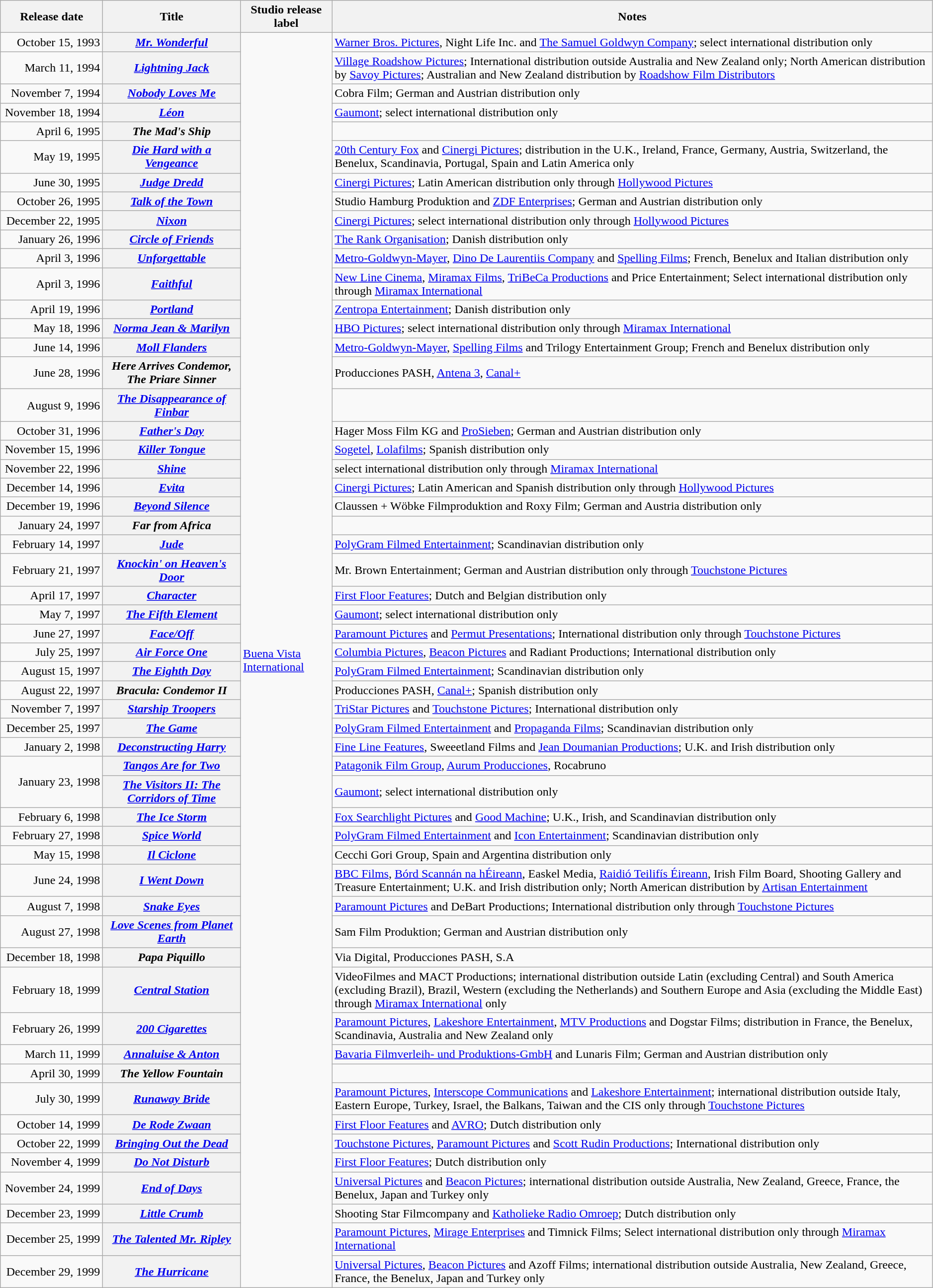<table class="wikitable plainrowheaders sortable" style="width:99%;">
<tr>
<th scope="col" style="width:130px;">Release date</th>
<th scope="col">Title</th>
<th scope="col">Studio release label</th>
<th scope="col" class="unsortable">Notes</th>
</tr>
<tr>
<td style="text-align:right;">October 15, 1993</td>
<th scope="row"><em><a href='#'>Mr. Wonderful</a></em></th>
<td rowspan="55"><a href='#'>Buena Vista International</a></td>
<td><a href='#'>Warner Bros. Pictures</a>, Night Life Inc. and <a href='#'>The Samuel Goldwyn Company</a>; select international distribution only</td>
</tr>
<tr>
<td style="text-align:right;">March 11, 1994</td>
<th scope="row"><em><a href='#'>Lightning Jack</a></em></th>
<td><a href='#'>Village Roadshow Pictures</a>; International distribution outside Australia and New Zealand only; North American distribution by <a href='#'>Savoy Pictures</a>; Australian and New Zealand distribution by <a href='#'>Roadshow Film Distributors</a></td>
</tr>
<tr>
<td style="text-align:right;">November 7, 1994</td>
<th scope="row"><em><a href='#'>Nobody Loves Me</a></em></th>
<td>Cobra Film; German and Austrian distribution only</td>
</tr>
<tr>
<td style="text-align:right;">November 18, 1994</td>
<th scope="row"><em><a href='#'>Léon</a></em></th>
<td><a href='#'>Gaumont</a>; select international distribution only</td>
</tr>
<tr>
<td style="text-align:right;">April 6, 1995</td>
<th scope="row"><em>The Mad's Ship</em></th>
</tr>
<tr>
<td style="text-align:right;">May 19, 1995</td>
<th scope="row"><em><a href='#'>Die Hard with a Vengeance</a></em></th>
<td><a href='#'>20th Century Fox</a> and <a href='#'>Cinergi Pictures</a>; distribution in the U.K., Ireland, France, Germany, Austria, Switzerland, the Benelux, Scandinavia, Portugal, Spain and Latin America only</td>
</tr>
<tr>
<td style="text-align:right;">June 30, 1995</td>
<th scope="row"><em><a href='#'>Judge Dredd</a></em></th>
<td><a href='#'>Cinergi Pictures</a>; Latin American distribution only through <a href='#'>Hollywood Pictures</a></td>
</tr>
<tr>
<td style="text-align:right;">October 26, 1995</td>
<th scope="row"><em><a href='#'>Talk of the Town</a></em></th>
<td>Studio Hamburg Produktion and <a href='#'>ZDF Enterprises</a>; German and Austrian distribution only</td>
</tr>
<tr>
<td style="text-align:right;">December 22, 1995</td>
<th scope="row"><em><a href='#'>Nixon</a></em></th>
<td><a href='#'>Cinergi Pictures</a>; select international distribution only through <a href='#'>Hollywood Pictures</a></td>
</tr>
<tr>
<td style="text-align:right;">January 26, 1996</td>
<th scope="row"><em><a href='#'>Circle of Friends</a></em></th>
<td><a href='#'>The Rank Organisation</a>; Danish distribution only</td>
</tr>
<tr>
<td style="text-align:right;">April 3, 1996</td>
<th scope="row"><em><a href='#'>Unforgettable</a></em></th>
<td><a href='#'>Metro-Goldwyn-Mayer</a>, <a href='#'>Dino De Laurentiis Company</a> and <a href='#'>Spelling Films</a>; French, Benelux and Italian distribution only</td>
</tr>
<tr>
<td style="text-align:right;">April 3, 1996</td>
<th scope="row"><em><a href='#'>Faithful</a></em></th>
<td><a href='#'>New Line Cinema</a>, <a href='#'>Miramax Films</a>, <a href='#'>TriBeCa Productions</a> and Price Entertainment; Select international distribution only through <a href='#'>Miramax International</a></td>
</tr>
<tr>
<td style="text-align:right;">April 19, 1996</td>
<th scope="row"><em><a href='#'>Portland</a></em></th>
<td><a href='#'>Zentropa Entertainment</a>; Danish distribution only</td>
</tr>
<tr>
<td style="text-align:right;">May 18, 1996</td>
<th scope="row"><em><a href='#'>Norma Jean & Marilyn</a></em></th>
<td><a href='#'>HBO Pictures</a>; select international distribution only through <a href='#'>Miramax International</a></td>
</tr>
<tr>
<td style="text-align:right;">June 14, 1996</td>
<th scope="row"><em><a href='#'>Moll Flanders</a></em></th>
<td><a href='#'>Metro-Goldwyn-Mayer</a>, <a href='#'>Spelling Films</a> and Trilogy Entertainment Group; French and Benelux distribution only</td>
</tr>
<tr>
<td style="text-align:right;">June 28, 1996</td>
<th scope="row"><em>Here Arrives Condemor, The Priare Sinner</em></th>
<td>Producciones PASH, <a href='#'>Antena 3</a>, <a href='#'>Canal+</a></td>
</tr>
<tr>
<td style="text-align:right;">August 9, 1996</td>
<th scope="row"><em><a href='#'>The Disappearance of Finbar</a></em></th>
<td></td>
</tr>
<tr>
<td style="text-align:right;">October 31, 1996</td>
<th scope="row"><em><a href='#'>Father's Day</a></em></th>
<td>Hager Moss Film KG and <a href='#'>ProSieben</a>; German and Austrian distribution only</td>
</tr>
<tr>
<td style="text-align:right;">November 15, 1996</td>
<th scope="row"><em><a href='#'>Killer Tongue</a></em></th>
<td><a href='#'>Sogetel</a>, <a href='#'>Lolafilms</a>; Spanish distribution only</td>
</tr>
<tr>
<td style="text-align:right;">November 22, 1996</td>
<th scope="row"><em><a href='#'>Shine</a></em></th>
<td>select international distribution only through <a href='#'>Miramax International</a></td>
</tr>
<tr>
<td style="text-align:right;">December 14, 1996</td>
<th scope="row"><em><a href='#'>Evita</a></em></th>
<td><a href='#'>Cinergi Pictures</a>; Latin American and Spanish distribution only through <a href='#'>Hollywood Pictures</a></td>
</tr>
<tr>
<td style="text-align:right;">December 19, 1996</td>
<th scope="row"><em><a href='#'>Beyond Silence</a></em></th>
<td>Claussen + Wöbke Filmproduktion and Roxy Film; German and Austria distribution only</td>
</tr>
<tr>
<td style="text-align:right;">January 24, 1997</td>
<th scope="row"><em>Far from Africa</em></th>
<td></td>
</tr>
<tr>
<td style="text-align:right;">February 14, 1997</td>
<th scope="row"><em><a href='#'>Jude</a></em></th>
<td><a href='#'>PolyGram Filmed Entertainment</a>; Scandinavian distribution only</td>
</tr>
<tr>
<td style="text-align:right;">February 21, 1997</td>
<th scope="row"><em><a href='#'>Knockin' on Heaven's Door</a></em></th>
<td>Mr. Brown Entertainment; German and Austrian distribution only through <a href='#'>Touchstone Pictures</a></td>
</tr>
<tr>
<td style="text-align:right;">April 17, 1997</td>
<th scope="row"><em><a href='#'>Character</a></em></th>
<td><a href='#'>First Floor Features</a>; Dutch and Belgian distribution only</td>
</tr>
<tr>
<td style="text-align:right;">May 7, 1997</td>
<th scope="row"><em><a href='#'>The Fifth Element</a></em></th>
<td><a href='#'>Gaumont</a>; select international distribution only</td>
</tr>
<tr>
<td style="text-align:right;">June 27, 1997</td>
<th scope="row"><em><a href='#'>Face/Off</a></em></th>
<td><a href='#'>Paramount Pictures</a> and <a href='#'>Permut Presentations</a>; International distribution only through <a href='#'>Touchstone Pictures</a></td>
</tr>
<tr>
<td style="text-align:right;">July 25, 1997</td>
<th scope="row"><em><a href='#'>Air Force One</a></em></th>
<td><a href='#'>Columbia Pictures</a>, <a href='#'>Beacon Pictures</a> and Radiant Productions; International distribution only</td>
</tr>
<tr>
<td style="text-align:right;">August 15, 1997</td>
<th scope="row"><em><a href='#'>The Eighth Day</a></em></th>
<td><a href='#'>PolyGram Filmed Entertainment</a>; Scandinavian distribution only</td>
</tr>
<tr>
<td style="text-align:right;">August 22, 1997</td>
<th scope="row"><em>Bracula: Condemor II</em></th>
<td>Producciones PASH, <a href='#'>Canal+</a>; Spanish distribution only</td>
</tr>
<tr>
<td style="text-align:right;">November 7, 1997</td>
<th scope="row"><em><a href='#'>Starship Troopers</a></em></th>
<td><a href='#'>TriStar Pictures</a> and <a href='#'>Touchstone Pictures</a>; International distribution only</td>
</tr>
<tr>
<td style="text-align:right;">December 25, 1997</td>
<th scope="row"><em><a href='#'>The Game</a></em></th>
<td><a href='#'>PolyGram Filmed Entertainment</a> and <a href='#'>Propaganda Films</a>; Scandinavian distribution only</td>
</tr>
<tr>
<td style="text-align:right;">January 2, 1998</td>
<th scope="row"><em><a href='#'>Deconstructing Harry</a></em></th>
<td><a href='#'>Fine Line Features</a>, Sweeetland Films and <a href='#'>Jean Doumanian Productions</a>; U.K. and Irish distribution only</td>
</tr>
<tr>
<td rowspan=2 style="text-align:right;">January 23, 1998</td>
<th scope="row"><em><a href='#'>Tangos Are for Two</a></em></th>
<td><a href='#'>Patagonik Film Group</a>, <a href='#'>Aurum Producciones</a>, Rocabruno</td>
</tr>
<tr>
<th scope="row"><em><a href='#'>The Visitors II: The Corridors of Time</a></em></th>
<td><a href='#'>Gaumont</a>; select international distribution only</td>
</tr>
<tr>
<td style="text-align:right;">February 6, 1998</td>
<th scope="row"><em><a href='#'>The Ice Storm</a></em></th>
<td><a href='#'>Fox Searchlight Pictures</a> and <a href='#'>Good Machine</a>; U.K., Irish, and Scandinavian distribution only</td>
</tr>
<tr>
<td style="text-align:right;">February 27, 1998</td>
<th scope="row"><em><a href='#'>Spice World</a></em></th>
<td><a href='#'>PolyGram Filmed Entertainment</a> and <a href='#'>Icon Entertainment</a>; Scandinavian distribution only</td>
</tr>
<tr>
<td style="text-align:right;">May 15, 1998</td>
<th scope="row"><em><a href='#'>Il Ciclone</a></em></th>
<td>Cecchi Gori Group, Spain and Argentina distribution only</td>
</tr>
<tr>
<td style="text-align:right;">June 24, 1998</td>
<th scope="row"><em><a href='#'>I Went Down</a></em></th>
<td><a href='#'>BBC Films</a>, <a href='#'>Bórd Scannán na hÉireann</a>, Easkel Media, <a href='#'>Raidió Teilifís Éireann</a>, Irish Film Board, Shooting Gallery and Treasure Entertainment; U.K. and Irish distribution only; North American distribution by <a href='#'>Artisan Entertainment</a></td>
</tr>
<tr>
<td style="text-align:right;">August 7, 1998</td>
<th scope="row"><em><a href='#'>Snake Eyes</a></em></th>
<td><a href='#'>Paramount Pictures</a> and DeBart Productions; International distribution only through <a href='#'>Touchstone Pictures</a></td>
</tr>
<tr>
<td style="text-align:right;">August 27, 1998</td>
<th scope="row"><em><a href='#'>Love Scenes from Planet Earth</a></em></th>
<td>Sam Film Produktion; German and Austrian distribution only</td>
</tr>
<tr>
<td style="text-align:right;">December 18, 1998</td>
<th scope="row"><em>Papa Piquillo</em></th>
<td>Via Digital, Producciones PASH, S.A</td>
</tr>
<tr>
<td style="text-align:right;">February 18, 1999</td>
<th scope="row"><em><a href='#'>Central Station</a></em></th>
<td>VideoFilmes and MACT Productions; international distribution outside Latin (excluding Central) and South America (excluding Brazil), Brazil, Western (excluding the Netherlands) and Southern Europe and Asia (excluding the Middle East) through <a href='#'>Miramax International</a> only</td>
</tr>
<tr>
<td style="text-align:right;">February 26, 1999</td>
<th scope="row"><em><a href='#'>200 Cigarettes</a></em></th>
<td><a href='#'>Paramount Pictures</a>, <a href='#'>Lakeshore Entertainment</a>, <a href='#'>MTV Productions</a> and Dogstar Films; distribution in France, the Benelux, Scandinavia, Australia and New Zealand only</td>
</tr>
<tr>
<td style="text-align:right;">March 11, 1999</td>
<th scope="row"><em><a href='#'>Annaluise & Anton</a></em></th>
<td><a href='#'>Bavaria Filmverleih- und Produktions-GmbH</a> and Lunaris Film; German and Austrian distribution only</td>
</tr>
<tr>
<td style="text-align:right;">April 30, 1999</td>
<th scope="row"><em>The Yellow Fountain</em></th>
<td></td>
</tr>
<tr>
<td style="text-align:right;">July 30, 1999</td>
<th scope="row"><em><a href='#'>Runaway Bride</a></em></th>
<td><a href='#'>Paramount Pictures</a>, <a href='#'>Interscope Communications</a> and <a href='#'>Lakeshore Entertainment</a>; international distribution outside Italy, Eastern Europe, Turkey, Israel, the Balkans, Taiwan and the CIS only through <a href='#'>Touchstone Pictures</a></td>
</tr>
<tr>
<td style="text-align:right;">October 14, 1999</td>
<th scope="row"><em><a href='#'>De Rode Zwaan</a></em></th>
<td><a href='#'>First Floor Features</a> and <a href='#'>AVRO</a>; Dutch distribution only</td>
</tr>
<tr>
<td style="text-align:right;">October 22, 1999</td>
<th scope="row"><em><a href='#'>Bringing Out the Dead</a></em></th>
<td><a href='#'>Touchstone Pictures</a>, <a href='#'>Paramount Pictures</a> and <a href='#'>Scott Rudin Productions</a>; International distribution only</td>
</tr>
<tr>
<td style="text-align:right;">November 4, 1999</td>
<th scope="row"><em><a href='#'>Do Not Disturb</a></em></th>
<td><a href='#'>First Floor Features</a>; Dutch distribution only</td>
</tr>
<tr>
<td style="text-align:right;">November 24, 1999</td>
<th scope="row"><em><a href='#'>End of Days</a></em></th>
<td><a href='#'>Universal Pictures</a> and <a href='#'>Beacon Pictures</a>; international distribution outside Australia, New Zealand, Greece, France, the Benelux, Japan and Turkey only</td>
</tr>
<tr>
<td style="text-align:right;">December 23, 1999</td>
<th scope="row"><em><a href='#'>Little Crumb</a></em></th>
<td>Shooting Star Filmcompany and <a href='#'>Katholieke Radio Omroep</a>; Dutch distribution only</td>
</tr>
<tr>
<td style="text-align:right;">December 25, 1999</td>
<th scope="row"><em><a href='#'>The Talented Mr. Ripley</a></em></th>
<td><a href='#'>Paramount Pictures</a>, <a href='#'>Mirage Enterprises</a> and Timnick Films; Select international distribution only through <a href='#'>Miramax International</a></td>
</tr>
<tr>
<td style="text-align:right;">December 29, 1999</td>
<th scope="row"><em><a href='#'>The Hurricane</a></em></th>
<td><a href='#'>Universal Pictures</a>, <a href='#'>Beacon Pictures</a> and Azoff Films; international distribution outside Australia, New Zealand, Greece, France, the Benelux, Japan and Turkey only</td>
</tr>
</table>
